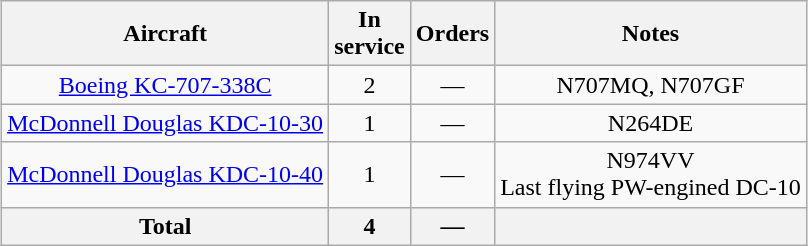<table class="wikitable" style="margin:0.5em auto; text-align:center">
<tr>
<th>Aircraft</th>
<th>In <br> service</th>
<th>Orders</th>
<th>Notes</th>
</tr>
<tr>
<td><a href='#'>Boeing KC-707-338C</a></td>
<td>2</td>
<td>—</td>
<td>N707MQ, N707GF</td>
</tr>
<tr>
<td><a href='#'>McDonnell Douglas KDC-10-30</a></td>
<td>1</td>
<td>—</td>
<td>N264DE</td>
</tr>
<tr>
<td><a href='#'>McDonnell Douglas KDC-10-40</a></td>
<td>1</td>
<td>—</td>
<td>N974VV<br>Last flying PW-engined DC-10</td>
</tr>
<tr>
<th>Total</th>
<th>4</th>
<th>—</th>
<th></th>
</tr>
</table>
